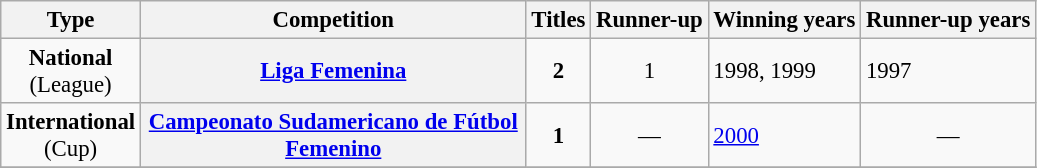<table class="wikitable plainrowheaders" style="font-size:95%; text-align:center;">
<tr>
<th>Type</th>
<th width=250px>Competition</th>
<th>Titles</th>
<th>Runner-up</th>
<th>Winning years</th>
<th>Runner-up years</th>
</tr>
<tr>
<td rowspan=1><strong>National</strong><br>(League)</td>
<th scope=col><a href='#'>Liga Femenina</a></th>
<td><strong>2</strong></td>
<td>1</td>
<td align="left">1998, 1999</td>
<td align="left">1997</td>
</tr>
<tr>
<td rowspan=1><strong>International</strong><br>(Cup)</td>
<th scope=col><a href='#'>Campeonato Sudamericano de Fútbol Femenino</a></th>
<td><strong>1</strong></td>
<td style="text-align:center;">—</td>
<td align="left"><a href='#'>2000</a></td>
<td style="text-align:center;">—</td>
</tr>
<tr>
</tr>
</table>
